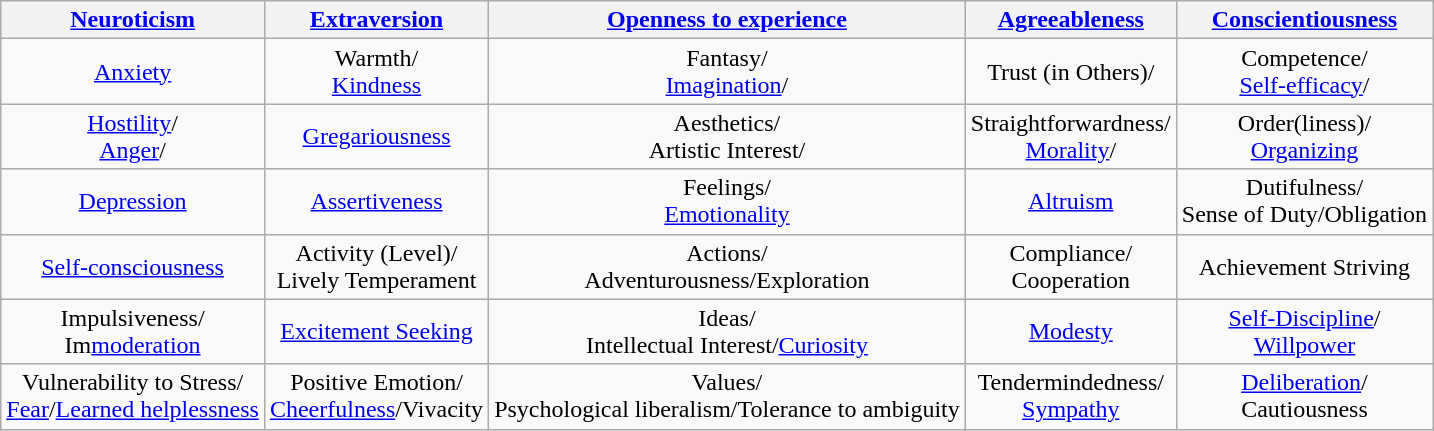<table class="wikitable" style="text-align:center">
<tr>
<th><a href='#'>Neuroticism</a></th>
<th><a href='#'>Extraversion</a></th>
<th><a href='#'>Openness to experience</a></th>
<th><a href='#'>Agreeableness</a></th>
<th><a href='#'>Conscientiousness</a></th>
</tr>
<tr>
<td><a href='#'>Anxiety</a></td>
<td>Warmth/<br><a href='#'>Kindness</a></td>
<td>Fantasy/<br><a href='#'>Imagination</a>/</td>
<td>Trust (in Others)/</td>
<td>Competence/<br><a href='#'>Self-efficacy</a>/</td>
</tr>
<tr>
<td><a href='#'>Hostility</a>/<br><a href='#'>Anger</a>/</td>
<td><a href='#'>Gregariousness</a></td>
<td>Aesthetics/<br>Artistic Interest/</td>
<td>Straightforwardness/<br><a href='#'>Morality</a>/</td>
<td>Order(liness)/<br><a href='#'>Organizing</a></td>
</tr>
<tr>
<td><a href='#'>Depression</a></td>
<td><a href='#'>Assertiveness</a></td>
<td>Feelings/<br><a href='#'>Emotionality</a></td>
<td><a href='#'>Altruism</a></td>
<td>Dutifulness/<br>Sense of Duty/Obligation</td>
</tr>
<tr>
<td><a href='#'>Self-consciousness</a></td>
<td>Activity (Level)/<br>Lively Temperament</td>
<td>Actions/<br>Adventurousness/Exploration</td>
<td>Compliance/<br>Cooperation</td>
<td>Achievement Striving</td>
</tr>
<tr>
<td>Impulsiveness/<br>Im<a href='#'>moderation</a></td>
<td><a href='#'>Excitement Seeking</a></td>
<td>Ideas/<br>Intellectual Interest/<a href='#'>Curiosity</a></td>
<td><a href='#'>Modesty</a></td>
<td><a href='#'>Self-Discipline</a>/<br><a href='#'>Willpower</a></td>
</tr>
<tr>
<td>Vulnerability to Stress/<br><a href='#'>Fear</a>/<a href='#'>Learned helplessness</a></td>
<td>Positive Emotion/<br><a href='#'>Cheerfulness</a>/Vivacity</td>
<td>Values/<br>Psychological liberalism/Tolerance to ambiguity</td>
<td>Tendermindedness/<br><a href='#'>Sympathy</a></td>
<td><a href='#'>Deliberation</a>/<br>Cautiousness</td>
</tr>
</table>
